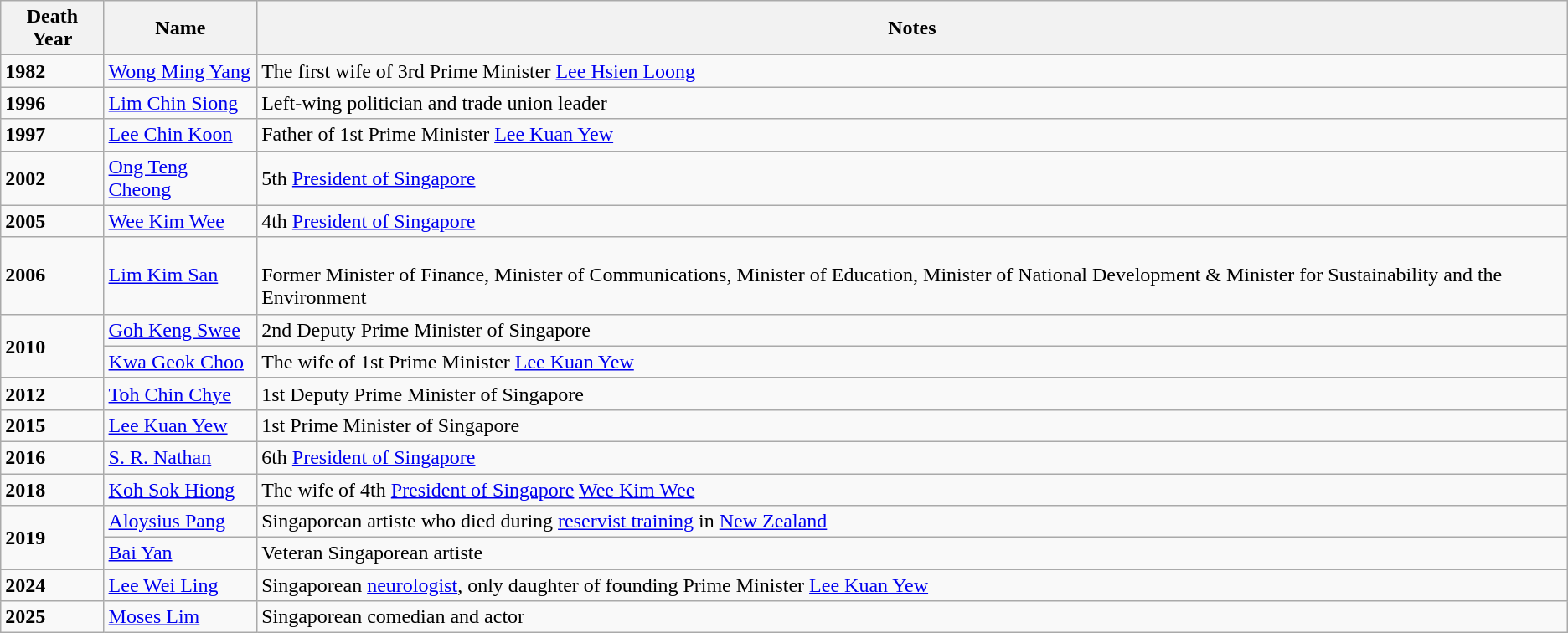<table class="wikitable">
<tr>
<th>Death Year</th>
<th>Name</th>
<th>Notes</th>
</tr>
<tr>
<td><strong>1982</strong></td>
<td><a href='#'>Wong Ming Yang</a></td>
<td>The first wife of 3rd Prime Minister <a href='#'>Lee Hsien Loong</a></td>
</tr>
<tr>
<td><strong>1996</strong></td>
<td><a href='#'>Lim Chin Siong</a></td>
<td>Left-wing politician and trade union leader</td>
</tr>
<tr>
<td><strong>1997</strong></td>
<td><a href='#'>Lee Chin Koon</a></td>
<td>Father of 1st Prime Minister <a href='#'>Lee Kuan Yew</a></td>
</tr>
<tr>
<td><strong>2002</strong></td>
<td><a href='#'>Ong Teng Cheong</a></td>
<td>5th <a href='#'>President of Singapore</a></td>
</tr>
<tr>
<td><strong>2005</strong></td>
<td><a href='#'>Wee Kim Wee</a></td>
<td>4th <a href='#'>President of Singapore</a></td>
</tr>
<tr>
<td><strong>2006</strong></td>
<td><a href='#'>Lim Kim San</a></td>
<td><br>Former Minister of Finance, Minister of Communications, Minister of Education, Minister of National Development & Minister for Sustainability and the Environment</td>
</tr>
<tr>
<td rowspan="2"><strong>2010</strong></td>
<td><a href='#'>Goh Keng Swee</a></td>
<td>2nd Deputy Prime Minister of Singapore</td>
</tr>
<tr>
<td><a href='#'>Kwa Geok Choo</a></td>
<td>The wife of 1st Prime Minister <a href='#'>Lee Kuan Yew</a></td>
</tr>
<tr>
<td><strong>2012</strong></td>
<td><a href='#'>Toh Chin Chye</a></td>
<td>1st Deputy Prime Minister of Singapore</td>
</tr>
<tr>
<td><strong>2015</strong></td>
<td><a href='#'>Lee Kuan Yew</a></td>
<td>1st Prime Minister of Singapore </td>
</tr>
<tr>
<td><strong>2016</strong></td>
<td><a href='#'>S. R. Nathan</a></td>
<td>6th <a href='#'>President of Singapore</a></td>
</tr>
<tr>
<td><strong>2018</strong></td>
<td><a href='#'>Koh Sok Hiong</a></td>
<td>The wife of 4th <a href='#'>President of Singapore</a> <a href='#'>Wee Kim Wee</a></td>
</tr>
<tr>
<td rowspan="2"><strong>2019</strong></td>
<td><a href='#'>Aloysius Pang</a></td>
<td>Singaporean artiste who died during <a href='#'>reservist training</a> in <a href='#'>New Zealand</a></td>
</tr>
<tr>
<td><a href='#'>Bai Yan</a></td>
<td>Veteran Singaporean artiste </td>
</tr>
<tr>
<td><strong>2024</strong></td>
<td><a href='#'>Lee Wei Ling</a></td>
<td>Singaporean <a href='#'>neurologist</a>, only daughter of founding Prime Minister <a href='#'>Lee Kuan Yew</a></td>
</tr>
<tr>
<td><strong>2025</strong></td>
<td><a href='#'>Moses Lim</a></td>
<td>Singaporean comedian and actor </td>
</tr>
</table>
